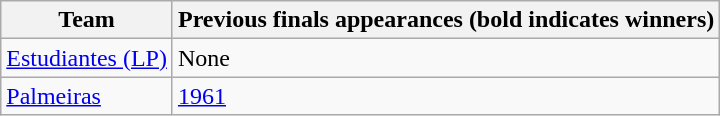<table class="wikitable">
<tr>
<th>Team</th>
<th>Previous finals appearances (bold indicates winners)</th>
</tr>
<tr>
<td> <a href='#'>Estudiantes (LP)</a></td>
<td>None</td>
</tr>
<tr>
<td> <a href='#'>Palmeiras</a></td>
<td><a href='#'>1961</a></td>
</tr>
</table>
